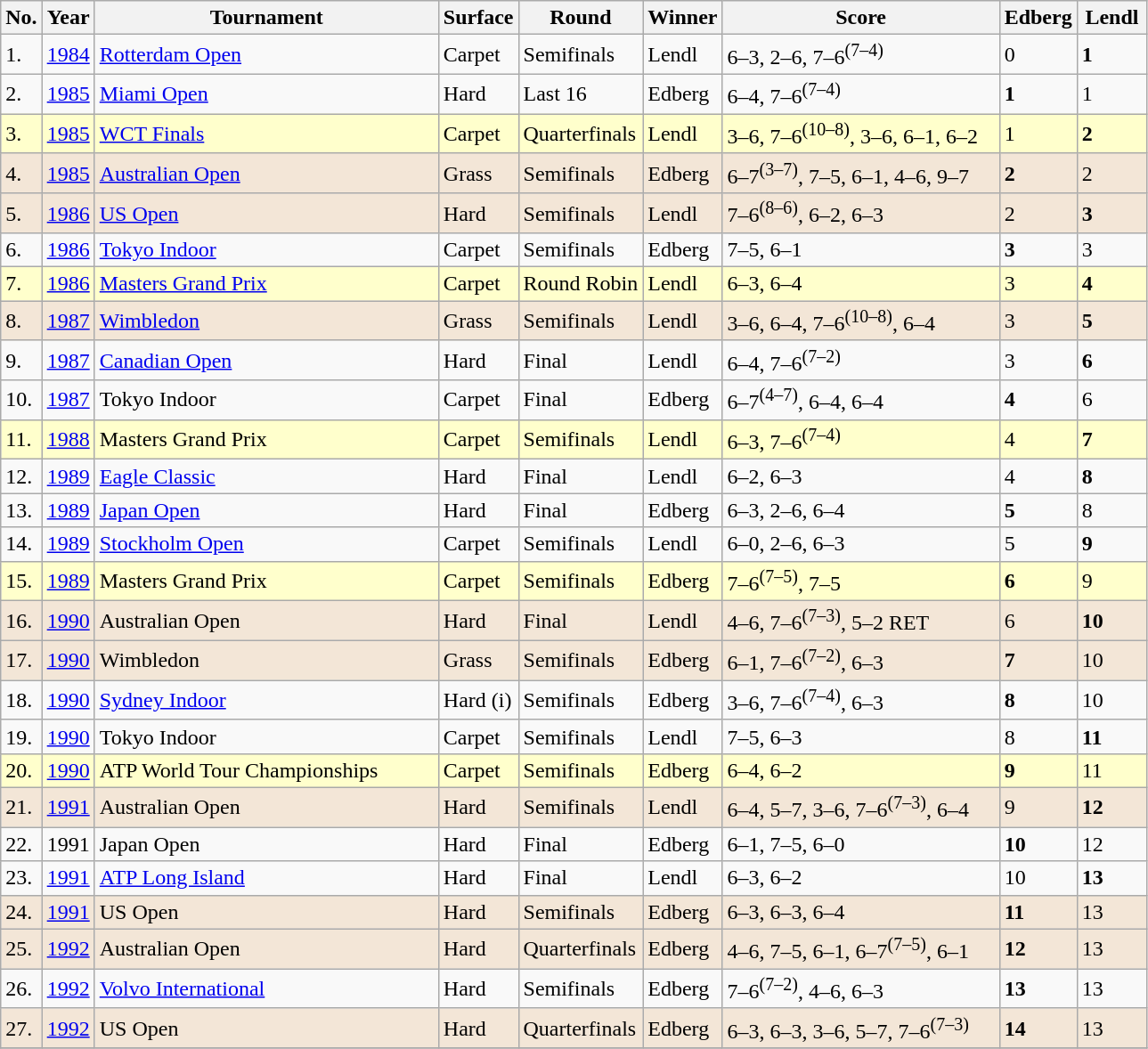<table class="sortable wikitable">
<tr>
<th>No.</th>
<th>Year</th>
<th width=250>Tournament</th>
<th>Surface</th>
<th>Round</th>
<th>Winner</th>
<th width=200>Score</th>
<th>Edberg</th>
<th width=45>Lendl</th>
</tr>
<tr>
<td>1.</td>
<td><a href='#'>1984</a></td>
<td><a href='#'>Rotterdam Open</a></td>
<td>Carpet</td>
<td>Semifinals</td>
<td>Lendl</td>
<td>6–3, 2–6, 7–6<sup>(7–4)</sup></td>
<td>0</td>
<td><strong>1</strong></td>
</tr>
<tr>
<td>2.</td>
<td><a href='#'>1985</a></td>
<td><a href='#'>Miami Open</a></td>
<td>Hard</td>
<td>Last 16</td>
<td>Edberg</td>
<td>6–4, 7–6<sup>(7–4)</sup></td>
<td><strong>1</strong></td>
<td>1</td>
</tr>
<tr bgcolor="ffffcc">
<td>3.</td>
<td><a href='#'>1985</a></td>
<td><a href='#'>WCT Finals</a></td>
<td>Carpet</td>
<td>Quarterfinals</td>
<td>Lendl</td>
<td>3–6, 7–6<sup>(10–8)</sup>, 3–6, 6–1, 6–2</td>
<td>1</td>
<td><strong>2</strong></td>
</tr>
<tr style="background:#f3e6d7;">
<td>4.</td>
<td><a href='#'>1985</a></td>
<td><a href='#'>Australian Open</a></td>
<td>Grass</td>
<td>Semifinals</td>
<td>Edberg</td>
<td>6–7<sup>(3–7)</sup>, 7–5, 6–1, 4–6, 9–7</td>
<td><strong>2</strong></td>
<td>2</td>
</tr>
<tr style="background:#f3e6d7;">
<td>5.</td>
<td><a href='#'>1986</a></td>
<td><a href='#'>US Open</a></td>
<td>Hard</td>
<td>Semifinals</td>
<td>Lendl</td>
<td>7–6<sup>(8–6)</sup>, 6–2, 6–3</td>
<td>2</td>
<td><strong>3</strong></td>
</tr>
<tr>
<td>6.</td>
<td><a href='#'>1986</a></td>
<td><a href='#'>Tokyo Indoor</a></td>
<td>Carpet</td>
<td>Semifinals</td>
<td>Edberg</td>
<td>7–5, 6–1</td>
<td><strong>3</strong></td>
<td>3</td>
</tr>
<tr bgcolor="ffffcc">
<td>7.</td>
<td><a href='#'>1986</a></td>
<td><a href='#'>Masters Grand Prix</a></td>
<td>Carpet</td>
<td>Round Robin</td>
<td>Lendl</td>
<td>6–3, 6–4</td>
<td>3</td>
<td><strong>4</strong></td>
</tr>
<tr style="background:#f3e6d7;">
<td>8.</td>
<td><a href='#'>1987</a></td>
<td><a href='#'>Wimbledon</a></td>
<td>Grass</td>
<td>Semifinals</td>
<td>Lendl</td>
<td>3–6, 6–4, 7–6<sup>(10–8)</sup>, 6–4</td>
<td>3</td>
<td><strong>5</strong></td>
</tr>
<tr>
<td>9.</td>
<td><a href='#'>1987</a></td>
<td><a href='#'>Canadian Open</a></td>
<td>Hard</td>
<td>Final</td>
<td>Lendl</td>
<td>6–4, 7–6<sup>(7–2)</sup></td>
<td>3</td>
<td><strong>6</strong></td>
</tr>
<tr>
<td>10.</td>
<td><a href='#'>1987</a></td>
<td>Tokyo Indoor</td>
<td>Carpet</td>
<td>Final</td>
<td>Edberg</td>
<td>6–7<sup>(4–7)</sup>, 6–4, 6–4</td>
<td><strong>4</strong></td>
<td>6</td>
</tr>
<tr bgcolor="ffffcc">
<td>11.</td>
<td><a href='#'>1988</a></td>
<td>Masters Grand Prix</td>
<td>Carpet</td>
<td>Semifinals</td>
<td>Lendl</td>
<td>6–3, 7–6<sup>(7–4)</sup></td>
<td>4</td>
<td><strong>7</strong></td>
</tr>
<tr>
<td>12.</td>
<td><a href='#'>1989</a></td>
<td><a href='#'>Eagle Classic</a></td>
<td>Hard</td>
<td>Final</td>
<td>Lendl</td>
<td>6–2, 6–3</td>
<td>4</td>
<td><strong>8</strong></td>
</tr>
<tr>
<td>13.</td>
<td><a href='#'>1989</a></td>
<td><a href='#'>Japan Open</a></td>
<td>Hard</td>
<td>Final</td>
<td>Edberg</td>
<td>6–3, 2–6, 6–4</td>
<td><strong>5</strong></td>
<td>8</td>
</tr>
<tr>
<td>14.</td>
<td><a href='#'>1989</a></td>
<td><a href='#'>Stockholm Open</a></td>
<td>Carpet</td>
<td>Semifinals</td>
<td>Lendl</td>
<td>6–0, 2–6, 6–3</td>
<td>5</td>
<td><strong>9</strong></td>
</tr>
<tr bgcolor="ffffcc">
<td>15.</td>
<td><a href='#'>1989</a></td>
<td>Masters Grand Prix</td>
<td>Carpet</td>
<td>Semifinals</td>
<td>Edberg</td>
<td>7–6<sup>(7–5)</sup>, 7–5</td>
<td><strong>6</strong></td>
<td>9</td>
</tr>
<tr style="background:#f3e6d7;">
<td>16.</td>
<td><a href='#'>1990</a></td>
<td>Australian Open</td>
<td>Hard</td>
<td>Final</td>
<td>Lendl</td>
<td>4–6, 7–6<sup>(7–3)</sup>, 5–2 RET</td>
<td>6</td>
<td><strong>10</strong></td>
</tr>
<tr style="background:#f3e6d7;">
<td>17.</td>
<td><a href='#'>1990</a></td>
<td>Wimbledon</td>
<td>Grass</td>
<td>Semifinals</td>
<td>Edberg</td>
<td>6–1, 7–6<sup>(7–2)</sup>, 6–3</td>
<td><strong>7</strong></td>
<td>10</td>
</tr>
<tr>
<td>18.</td>
<td><a href='#'>1990</a></td>
<td><a href='#'>Sydney Indoor</a></td>
<td>Hard (i)</td>
<td>Semifinals</td>
<td>Edberg</td>
<td>3–6, 7–6<sup>(7–4)</sup>, 6–3</td>
<td><strong>8</strong></td>
<td>10</td>
</tr>
<tr>
<td>19.</td>
<td><a href='#'>1990</a></td>
<td>Tokyo Indoor</td>
<td>Carpet</td>
<td>Semifinals</td>
<td>Lendl</td>
<td>7–5, 6–3</td>
<td>8</td>
<td><strong>11</strong></td>
</tr>
<tr bgcolor="ffffcc">
<td>20.</td>
<td><a href='#'>1990</a></td>
<td>ATP World Tour Championships</td>
<td>Carpet</td>
<td>Semifinals</td>
<td>Edberg</td>
<td>6–4, 6–2</td>
<td><strong>9</strong></td>
<td>11</td>
</tr>
<tr style="background:#f3e6d7;">
<td>21.</td>
<td><a href='#'>1991</a></td>
<td>Australian Open</td>
<td>Hard</td>
<td>Semifinals</td>
<td>Lendl</td>
<td>6–4, 5–7, 3–6, 7–6<sup>(7–3)</sup>, 6–4</td>
<td>9</td>
<td><strong>12</strong></td>
</tr>
<tr>
<td>22.</td>
<td>1991</td>
<td>Japan Open</td>
<td>Hard</td>
<td>Final</td>
<td>Edberg</td>
<td>6–1, 7–5, 6–0</td>
<td><strong>10</strong></td>
<td>12</td>
</tr>
<tr>
<td>23.</td>
<td><a href='#'>1991</a></td>
<td><a href='#'>ATP Long Island</a></td>
<td>Hard</td>
<td>Final</td>
<td>Lendl</td>
<td>6–3, 6–2</td>
<td>10</td>
<td><strong>13</strong></td>
</tr>
<tr style="background:#f3e6d7;">
<td>24.</td>
<td><a href='#'>1991</a></td>
<td>US Open</td>
<td>Hard</td>
<td>Semifinals</td>
<td>Edberg</td>
<td>6–3, 6–3, 6–4</td>
<td><strong>11</strong></td>
<td>13</td>
</tr>
<tr style="background:#f3e6d7;">
<td>25.</td>
<td><a href='#'>1992</a></td>
<td>Australian Open</td>
<td>Hard</td>
<td>Quarterfinals</td>
<td>Edberg</td>
<td>4–6, 7–5, 6–1, 6–7<sup>(7–5)</sup>, 6–1</td>
<td><strong>12</strong></td>
<td>13</td>
</tr>
<tr>
<td>26.</td>
<td><a href='#'>1992</a></td>
<td><a href='#'>Volvo International</a></td>
<td>Hard</td>
<td>Semifinals</td>
<td>Edberg</td>
<td>7–6<sup>(7–2)</sup>, 4–6, 6–3</td>
<td><strong>13</strong></td>
<td>13</td>
</tr>
<tr style="background:#f3e6d7;">
<td>27.</td>
<td><a href='#'>1992</a></td>
<td>US Open</td>
<td>Hard</td>
<td>Quarterfinals</td>
<td>Edberg</td>
<td>6–3, 6–3, 3–6, 5–7, 7–6<sup>(7–3)</sup></td>
<td><strong>14</strong></td>
<td>13</td>
</tr>
<tr>
</tr>
</table>
